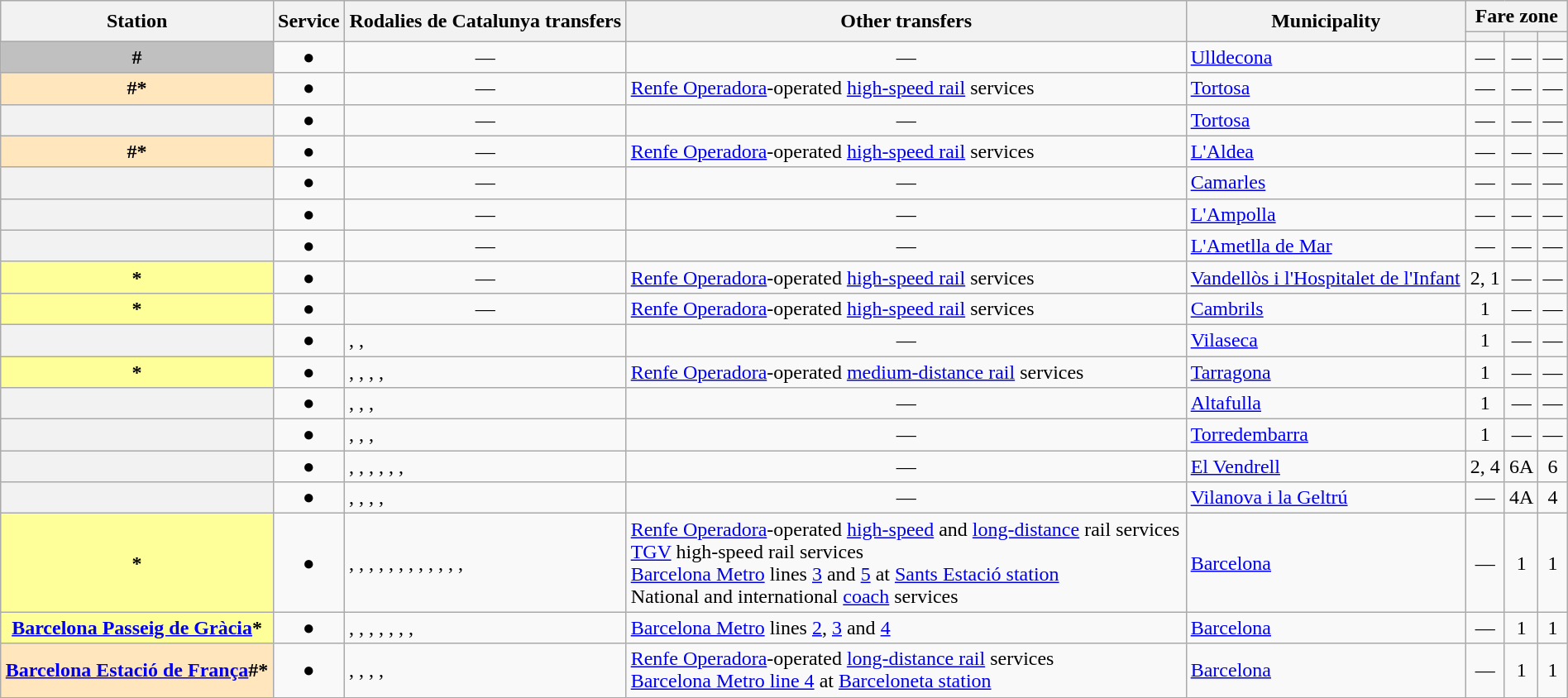<table class="wikitable sortable plainrowheaders" width="100%">
<tr>
<th scope=col rowspan=2>Station</th>
<th scope=col rowspan=2>Service</th>
<th scope=col rowspan=2>Rodalies de Catalunya transfers</th>
<th scope=col rowspan=2>Other transfers</th>
<th scope=col rowspan=2>Municipality</th>
<th scope=col colspan=3>Fare zone</th>
</tr>
<tr>
<th scope=col></th>
<th scope=col></th>
<th scope=col></th>
</tr>
<tr>
<th scope=row style="background-color:#C0C0C0">#</th>
<td align=center>●</td>
<td align=center>—</td>
<td align=center>—</td>
<td><a href='#'>Ulldecona</a></td>
<td align=center>—</td>
<td align=center>—</td>
<td align=center>—</td>
</tr>
<tr>
<th scope=row style="background-color:#FFE6BD">#*</th>
<td align=center>●</td>
<td align=center>—</td>
<td><a href='#'>Renfe Operadora</a>-operated <a href='#'>high-speed rail</a> services</td>
<td><a href='#'>Tortosa</a></td>
<td align=center>—</td>
<td align=center>—</td>
<td align=center>—</td>
</tr>
<tr>
<th scope=row></th>
<td align=center>●</td>
<td align=center>—</td>
<td align=center>—</td>
<td><a href='#'>Tortosa</a></td>
<td align=center>—</td>
<td align=center>—</td>
<td align=center>—</td>
</tr>
<tr>
<th scope=row style="background-color:#FFE6BD">#*</th>
<td align=center>●</td>
<td align=center>—</td>
<td><a href='#'>Renfe Operadora</a>-operated <a href='#'>high-speed rail</a> services</td>
<td><a href='#'>L'Aldea</a></td>
<td align=center>—</td>
<td align=center>—</td>
<td align=center>—</td>
</tr>
<tr>
<th scope=row></th>
<td align=center>●</td>
<td align=center>—</td>
<td align=center>—</td>
<td><a href='#'>Camarles</a></td>
<td align=center>—</td>
<td align=center>—</td>
<td align=center>—</td>
</tr>
<tr>
<th scope=row></th>
<td align=center>●</td>
<td align=center>—</td>
<td align=center>—</td>
<td><a href='#'>L'Ampolla</a></td>
<td align=center>—</td>
<td align=center>—</td>
<td align=center>—</td>
</tr>
<tr>
<th scope=row></th>
<td align=center>●</td>
<td align=center>—</td>
<td align=center>—</td>
<td><a href='#'>L'Ametlla de Mar</a></td>
<td align=center>—</td>
<td align=center>—</td>
<td align=center>—</td>
</tr>
<tr>
<th scope=row style="background-color:#FFFF99">*</th>
<td align=center>●</td>
<td align=center>—</td>
<td><a href='#'>Renfe Operadora</a>-operated <a href='#'>high-speed rail</a> services</td>
<td><a href='#'>Vandellòs i l'Hospitalet de l'Infant</a></td>
<td align=center>2, 1</td>
<td align=center>—</td>
<td align=center>—</td>
</tr>
<tr>
<th scope=row style="background-color:#FFFF99">*</th>
<td align=center>●</td>
<td align=center>—</td>
<td><a href='#'>Renfe Operadora</a>-operated <a href='#'>high-speed rail</a> services</td>
<td><a href='#'>Cambrils</a></td>
<td align=center>1</td>
<td align=center>—</td>
<td align=center>—</td>
</tr>
<tr>
<th scope=row></th>
<td align=center>●</td>
<td>, , </td>
<td align=center>—</td>
<td><a href='#'>Vilaseca</a></td>
<td align=center>1</td>
<td align=center>—</td>
<td align=center>—</td>
</tr>
<tr>
<th scope=row style="background-color:#FFFF99">*</th>
<td align=center>●</td>
<td>, , , ,  </td>
<td><a href='#'>Renfe Operadora</a>-operated <a href='#'>medium-distance rail</a> services</td>
<td><a href='#'>Tarragona</a></td>
<td align=center>1</td>
<td align=center>—</td>
<td align=center>—</td>
</tr>
<tr>
<th scope=row></th>
<td align=center>●</td>
<td>, , , </td>
<td align=center>—</td>
<td><a href='#'>Altafulla</a></td>
<td align=center>1</td>
<td align=center>—</td>
<td align=center>—</td>
</tr>
<tr>
<th scope=row></th>
<td align=center>●</td>
<td>, , , </td>
<td align=center>—</td>
<td><a href='#'>Torredembarra</a></td>
<td align=center>1</td>
<td align=center>—</td>
<td align=center>—</td>
</tr>
<tr>
<th scope=row></th>
<td align=center>●</td>
<td>, , , , , , </td>
<td align=center>—</td>
<td><a href='#'>El Vendrell</a></td>
<td align=center>2, 4</td>
<td align=center>6A</td>
<td align=center>6</td>
</tr>
<tr>
<th scope=row></th>
<td align=center>●</td>
<td>, , , , </td>
<td align=center>—</td>
<td><a href='#'>Vilanova i la Geltrú</a></td>
<td align=center>—</td>
<td align=center>4A</td>
<td align=center>4</td>
</tr>
<tr>
<th scope=row style="background-color:#FFFF99">*</th>
<td align=center>●</td>
<td>, , , , , , , , , , , , </td>
<td><a href='#'>Renfe Operadora</a>-operated <a href='#'>high-speed</a> and <a href='#'>long-distance</a> rail services<br> <a href='#'>TGV</a> high-speed rail services<br> <a href='#'>Barcelona Metro</a> lines <a href='#'>3</a> and <a href='#'>5</a> at <a href='#'>Sants Estació station</a><br> National and international <a href='#'>coach</a> services</td>
<td><a href='#'>Barcelona</a></td>
<td align=center>—</td>
<td align=center>1</td>
<td align=center>1</td>
</tr>
<tr>
<th scope=row style="background-color:#FFFF99"><a href='#'>Barcelona Passeig de Gràcia</a>*</th>
<td align=center>●</td>
<td>, , , , , , , </td>
<td><a href='#'>Barcelona Metro</a> lines <a href='#'>2</a>, <a href='#'>3</a> and <a href='#'>4</a></td>
<td><a href='#'>Barcelona</a></td>
<td align=center>—</td>
<td align=center>1</td>
<td align=center>1</td>
</tr>
<tr>
<th scope=row style="background-color:#FFE6BD"><a href='#'>Barcelona Estació de França</a>#*</th>
<td align=center>●</td>
<td>, , , , </td>
<td><a href='#'>Renfe Operadora</a>-operated <a href='#'>long-distance rail</a> services<br> <a href='#'>Barcelona Metro line 4</a> at <a href='#'>Barceloneta station</a></td>
<td><a href='#'>Barcelona</a></td>
<td align=center>—</td>
<td align=center>1</td>
<td align=center>1</td>
</tr>
</table>
